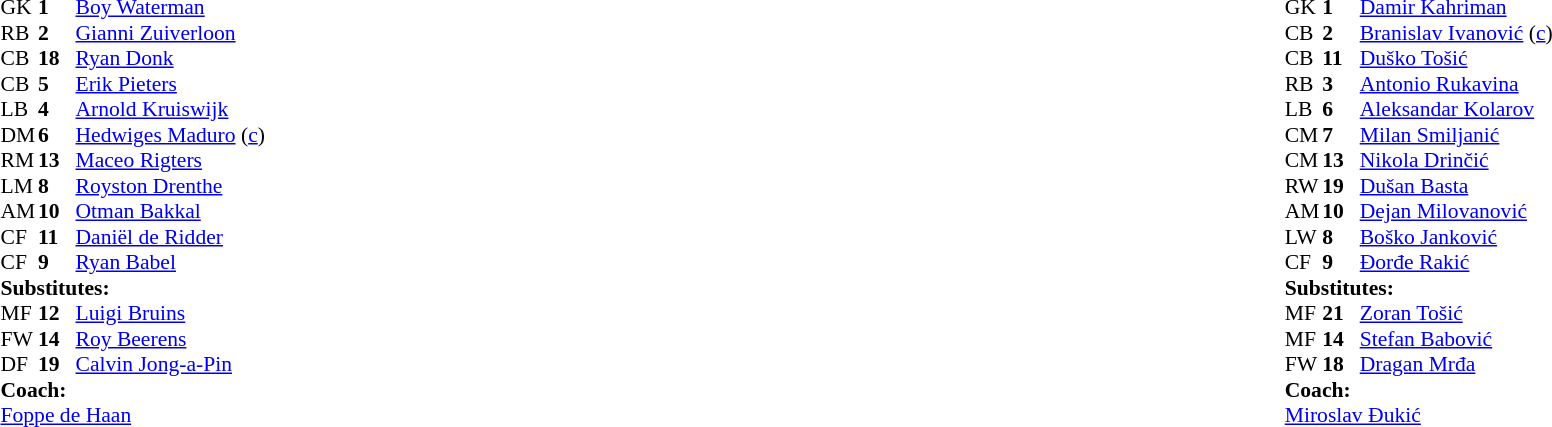<table width="100%">
<tr>
<td valign="top" width="50%"><br><table style="font-size:90%" cellspacing="0" cellpadding="0">
<tr>
<th width=25></th>
<th width=25></th>
</tr>
<tr>
<td>GK</td>
<td><strong>1</strong></td>
<td><a href='#'>Boy Waterman</a></td>
</tr>
<tr>
<td>RB</td>
<td><strong>2</strong></td>
<td><a href='#'>Gianni Zuiverloon</a></td>
</tr>
<tr>
<td>CB</td>
<td><strong>18</strong></td>
<td><a href='#'>Ryan Donk</a></td>
</tr>
<tr>
<td>CB</td>
<td><strong>5</strong></td>
<td><a href='#'>Erik Pieters</a></td>
<td></td>
<td></td>
</tr>
<tr>
<td>LB</td>
<td><strong>4</strong></td>
<td><a href='#'>Arnold Kruiswijk</a></td>
</tr>
<tr>
<td>DM</td>
<td><strong>6</strong></td>
<td><a href='#'>Hedwiges Maduro</a> (<a href='#'>c</a>)</td>
</tr>
<tr>
<td>RM</td>
<td><strong>13</strong></td>
<td><a href='#'>Maceo Rigters</a></td>
<td></td>
<td></td>
</tr>
<tr>
<td>LM</td>
<td><strong>8</strong></td>
<td><a href='#'>Royston Drenthe</a></td>
<td></td>
<td></td>
</tr>
<tr>
<td>AM</td>
<td><strong>10</strong></td>
<td><a href='#'>Otman Bakkal</a></td>
</tr>
<tr>
<td>CF</td>
<td><strong>11</strong></td>
<td><a href='#'>Daniël de Ridder</a></td>
</tr>
<tr>
<td>CF</td>
<td><strong>9</strong></td>
<td><a href='#'>Ryan Babel</a></td>
</tr>
<tr>
<td colspan=3><strong>Substitutes:</strong></td>
</tr>
<tr>
<td>MF</td>
<td><strong>12</strong></td>
<td><a href='#'>Luigi Bruins</a></td>
<td></td>
<td></td>
</tr>
<tr>
<td>FW</td>
<td><strong>14</strong></td>
<td><a href='#'>Roy Beerens</a></td>
<td></td>
<td></td>
</tr>
<tr>
<td>DF</td>
<td><strong>19</strong></td>
<td><a href='#'>Calvin Jong-a-Pin</a></td>
<td></td>
<td></td>
</tr>
<tr>
<td colspan=3><strong>Coach:</strong></td>
</tr>
<tr>
<td colspan=4> <a href='#'>Foppe de Haan</a></td>
</tr>
</table>
</td>
<td valign="top"></td>
<td valign="top" width="50%"><br><table style="font-size:90%" cellspacing="0" cellpadding="0" align=center>
<tr>
<th width=25></th>
<th width=25></th>
</tr>
<tr>
<td>GK</td>
<td><strong>1</strong></td>
<td><a href='#'>Damir Kahriman</a></td>
</tr>
<tr>
<td>CB</td>
<td><strong>2</strong></td>
<td><a href='#'>Branislav Ivanović</a> (<a href='#'>c</a>)</td>
<td></td>
</tr>
<tr>
<td>CB</td>
<td><strong>11</strong></td>
<td><a href='#'>Duško Tošić</a></td>
<td></td>
</tr>
<tr>
<td>RB</td>
<td><strong>3</strong></td>
<td><a href='#'>Antonio Rukavina</a></td>
<td></td>
</tr>
<tr>
<td>LB</td>
<td><strong>6</strong></td>
<td><a href='#'>Aleksandar Kolarov</a></td>
<td></td>
</tr>
<tr>
<td>CM</td>
<td><strong>7</strong></td>
<td><a href='#'>Milan Smiljanić</a></td>
</tr>
<tr>
<td>CM</td>
<td><strong>13</strong></td>
<td><a href='#'>Nikola Drinčić</a></td>
<td></td>
<td></td>
</tr>
<tr>
<td>RW</td>
<td><strong>19</strong></td>
<td><a href='#'>Dušan Basta</a></td>
<td></td>
<td></td>
</tr>
<tr>
<td>AM</td>
<td><strong>10</strong></td>
<td><a href='#'>Dejan Milovanović</a></td>
</tr>
<tr>
<td>LW</td>
<td><strong>8</strong></td>
<td><a href='#'>Boško Janković</a></td>
</tr>
<tr>
<td>CF</td>
<td><strong>9</strong></td>
<td><a href='#'>Đorđe Rakić</a></td>
<td></td>
<td></td>
</tr>
<tr>
<td colspan=3><strong>Substitutes:</strong></td>
</tr>
<tr>
<td>MF</td>
<td><strong>21</strong></td>
<td><a href='#'>Zoran Tošić</a></td>
<td></td>
<td></td>
</tr>
<tr>
<td>MF</td>
<td><strong>14</strong></td>
<td><a href='#'>Stefan Babović</a></td>
<td></td>
<td></td>
</tr>
<tr>
<td>FW</td>
<td><strong>18</strong></td>
<td><a href='#'>Dragan Mrđa</a></td>
<td></td>
<td></td>
</tr>
<tr>
<td colspan=3><strong>Coach:</strong></td>
</tr>
<tr>
<td colspan=4> <a href='#'>Miroslav Đukić</a></td>
</tr>
</table>
</td>
</tr>
</table>
